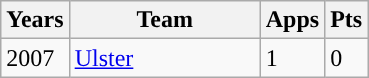<table class="wikitable" style="text-align:left;">
<tr>
<th>Years</th>
<th width=120px>Team</th>
<th>Apps</th>
<th>Pts</th>
</tr>
<tr>
<td>2007</td>
<td><a href='#'>Ulster</a></td>
<td>1</td>
<td>0</td>
</tr>
</table>
